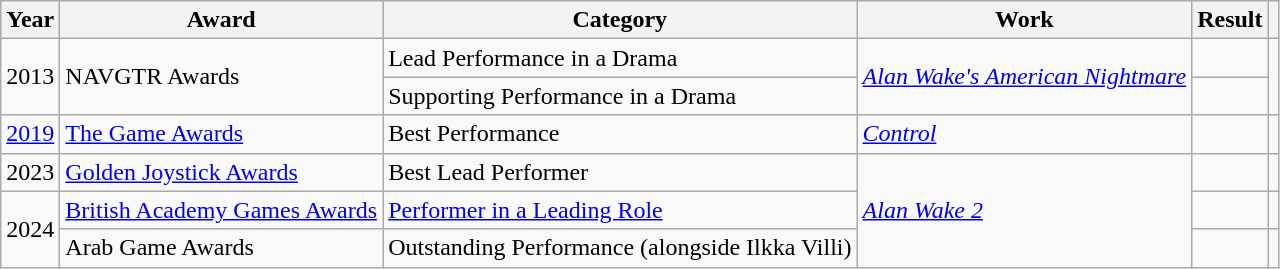<table class="wikitable sortable">
<tr>
<th>Year</th>
<th>Award</th>
<th>Category</th>
<th>Work</th>
<th>Result</th>
<th class="unsortable"></th>
</tr>
<tr>
<td rowspan="2">2013</td>
<td rowspan="2">NAVGTR Awards</td>
<td>Lead Performance in a Drama </td>
<td rowspan="2"><em><a href='#'>Alan Wake's American Nightmare</a></em></td>
<td></td>
<td rowspan="2"></td>
</tr>
<tr>
<td>Supporting Performance in a Drama </td>
<td></td>
</tr>
<tr>
<td><a href='#'>2019</a></td>
<td><a href='#'>The Game Awards</a></td>
<td>Best Performance </td>
<td><em><a href='#'>Control</a></em></td>
<td></td>
<td></td>
</tr>
<tr>
<td>2023</td>
<td><a href='#'>Golden Joystick Awards</a></td>
<td>Best Lead Performer </td>
<td rowspan="3"><em><a href='#'>Alan Wake 2</a></em></td>
<td></td>
<td></td>
</tr>
<tr>
<td rowspan="2">2024</td>
<td><a href='#'>British Academy Games Awards</a></td>
<td><a href='#'>Performer in a Leading Role</a></td>
<td></td>
<td style="text-align:center;"></td>
</tr>
<tr>
<td>Arab Game Awards</td>
<td>Outstanding Performance (alongside Ilkka Villi)</td>
<td></td>
<td></td>
</tr>
</table>
